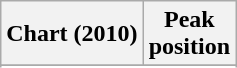<table class="wikitable sortable plainrowheaders">
<tr>
<th scope="col">Chart (2010)</th>
<th scope="col">Peak<br>position</th>
</tr>
<tr>
</tr>
<tr>
</tr>
<tr>
</tr>
<tr>
</tr>
<tr>
</tr>
<tr>
</tr>
<tr>
</tr>
<tr>
</tr>
<tr>
</tr>
<tr>
</tr>
<tr>
</tr>
</table>
